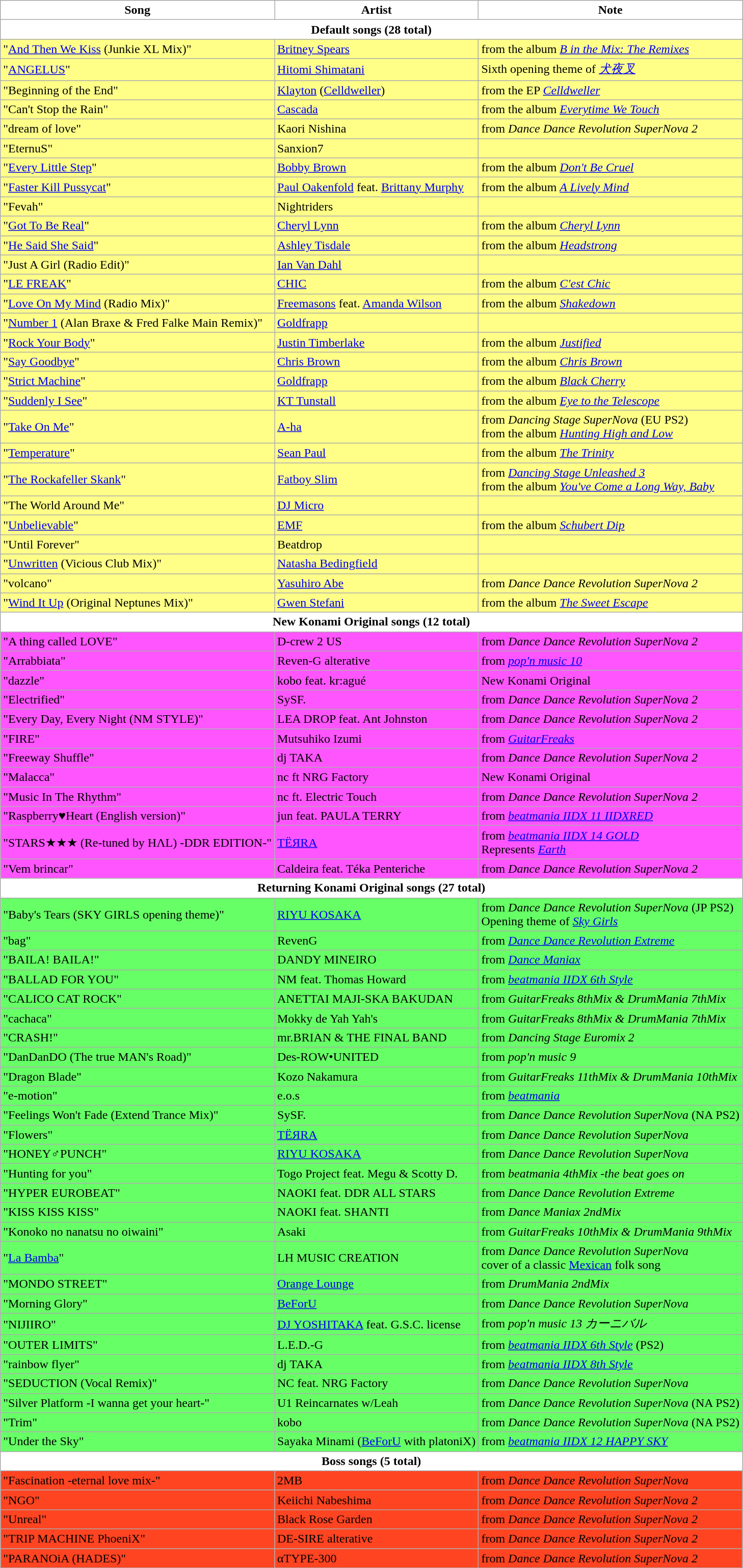<table class="wikitable sortable">
<tr>
<th style="background:#fff;">Song</th>
<th style="background:#fff;">Artist</th>
<th style="background:#fff;">Note</th>
</tr>
<tr>
<th colspan="3" style="background:#ffffff;">Default songs (28 total)</th>
</tr>
<tr style="background:#ffff88;">
<td>"<a href='#'>And Then We Kiss</a> (Junkie XL Mix)"</td>
<td><a href='#'>Britney Spears</a></td>
<td>from the album <em><a href='#'>B in the Mix: The Remixes</a></em></td>
</tr>
<tr style="background:#ffff88;">
<td>"<a href='#'>ANGELUS</a>"</td>
<td><a href='#'>Hitomi Shimatani</a></td>
<td>Sixth opening theme of <em><a href='#'>犬夜叉</a></em></td>
</tr>
<tr style="background:#ffff88;">
<td>"Beginning of the End"</td>
<td><a href='#'>Klayton</a> (<a href='#'>Celldweller</a>)</td>
<td>from the EP <em><a href='#'>Celldweller</a></em></td>
</tr>
<tr style="background:#ffff88;">
<td>"Can't Stop the Rain"</td>
<td><a href='#'>Cascada</a></td>
<td>from the album <em><a href='#'>Everytime We Touch</a></em></td>
</tr>
<tr style="background:#ffff88;">
<td>"dream of love"</td>
<td>Kaori Nishina</td>
<td>from <em>Dance Dance Revolution SuperNova 2</em></td>
</tr>
<tr style="background:#ffff88;">
<td>"EternuS"</td>
<td>Sanxion7</td>
<td></td>
</tr>
<tr style="background:#ffff88;">
<td>"<a href='#'>Every Little Step</a>"</td>
<td><a href='#'>Bobby Brown</a></td>
<td>from the album <em><a href='#'>Don't Be Cruel</a></em></td>
</tr>
<tr style="background:#ffff88;">
<td>"<a href='#'>Faster Kill Pussycat</a>"</td>
<td><a href='#'>Paul Oakenfold</a> feat. <a href='#'>Brittany Murphy</a></td>
<td>from the album <em><a href='#'>A Lively Mind</a></em></td>
</tr>
<tr style="background:#ffff88;">
<td>"Fevah"</td>
<td>Nightriders</td>
<td></td>
</tr>
<tr style="background:#ffff88;">
<td>"<a href='#'>Got To Be Real</a>"</td>
<td><a href='#'>Cheryl Lynn</a></td>
<td>from the album <em><a href='#'>Cheryl Lynn</a></em></td>
</tr>
<tr style="background:#ffff88;">
<td>"<a href='#'>He Said She Said</a>" </td>
<td><a href='#'>Ashley Tisdale</a></td>
<td>from the album <em><a href='#'>Headstrong</a></em></td>
</tr>
<tr style="background:#ffff88;">
<td>"Just A Girl (Radio Edit)"</td>
<td><a href='#'>Ian Van Dahl</a></td>
<td></td>
</tr>
<tr style="background:#ffff88;">
<td>"<a href='#'>LE FREAK</a>"</td>
<td><a href='#'>CHIC</a></td>
<td>from the album <em><a href='#'>C'est Chic</a></em></td>
</tr>
<tr style="background:#ffff88;">
<td>"<a href='#'>Love On My Mind</a> (Radio Mix)" </td>
<td><a href='#'>Freemasons</a> feat. <a href='#'>Amanda Wilson</a></td>
<td>from the album <em><a href='#'>Shakedown</a></em></td>
</tr>
<tr style="background:#ffff88;">
<td>"<a href='#'>Number 1</a> (Alan Braxe & Fred Falke Main Remix)" </td>
<td><a href='#'>Goldfrapp</a></td>
<td></td>
</tr>
<tr style="background:#ffff88;">
<td>"<a href='#'>Rock Your Body</a>"</td>
<td><a href='#'>Justin Timberlake</a></td>
<td>from the album <em><a href='#'>Justified</a></em></td>
</tr>
<tr style="background:#ffff88;">
<td>"<a href='#'>Say Goodbye</a>" </td>
<td><a href='#'>Chris Brown</a></td>
<td>from the album <em><a href='#'>Chris Brown</a></em></td>
</tr>
<tr style="background:#ffff88;">
<td>"<a href='#'>Strict Machine</a>" </td>
<td><a href='#'>Goldfrapp</a></td>
<td>from the album <em><a href='#'>Black Cherry</a></em></td>
</tr>
<tr style="background:#ffff88;">
<td>"<a href='#'>Suddenly I See</a>"</td>
<td><a href='#'>KT Tunstall</a></td>
<td>from the album <em><a href='#'>Eye to the Telescope</a></em></td>
</tr>
<tr style="background:#ffff88;">
<td>"<a href='#'>Take On Me</a>" </td>
<td><a href='#'>A-ha</a></td>
<td>from <em>Dancing Stage SuperNova</em> (EU PS2)<br>from the album <em><a href='#'>Hunting High and Low</a></em></td>
</tr>
<tr style="background:#ffff88;">
<td>"<a href='#'>Temperature</a>"</td>
<td><a href='#'>Sean Paul</a></td>
<td>from the album <em><a href='#'>The Trinity</a></em></td>
</tr>
<tr style="background:#ffff88;">
<td>"<a href='#'>The Rockafeller Skank</a>" </td>
<td><a href='#'>Fatboy Slim</a></td>
<td>from <em><a href='#'>Dancing Stage Unleashed 3</a></em><br>from the album <em><a href='#'>You've Come a Long Way, Baby</a></em></td>
</tr>
<tr style="background:#ffff88;">
<td>"The World Around Me"</td>
<td><a href='#'>DJ Micro</a></td>
<td></td>
</tr>
<tr style="background:#ffff88;">
<td>"<a href='#'>Unbelievable</a>"</td>
<td><a href='#'>EMF</a></td>
<td>from the album <em><a href='#'>Schubert Dip</a></em></td>
</tr>
<tr style="background:#ffff88;">
<td>"Until Forever"</td>
<td>Beatdrop</td>
<td></td>
</tr>
<tr style="background:#ffff88;">
<td>"<a href='#'>Unwritten</a> (Vicious Club Mix)" </td>
<td><a href='#'>Natasha Bedingfield</a></td>
<td></td>
</tr>
<tr style="background:#ffff88;">
<td>"volcano"</td>
<td><a href='#'>Yasuhiro Abe</a></td>
<td>from <em>Dance Dance Revolution SuperNova 2</em></td>
</tr>
<tr style="background:#ffff88;">
<td>"<a href='#'>Wind It Up</a> (Original Neptunes Mix)"</td>
<td><a href='#'>Gwen Stefani</a></td>
<td>from the album <em><a href='#'>The Sweet Escape</a></em></td>
</tr>
<tr>
<th colspan="3" style="background:#ffffff;">New Konami Original songs (12 total)</th>
</tr>
<tr style="background:#ff55ff;">
<td>"A thing called LOVE"  </td>
<td>D-crew 2 US</td>
<td>from <em>Dance Dance Revolution SuperNova 2</em></td>
</tr>
<tr style="background:#ff55ff;">
<td>"Arrabbiata" </td>
<td>Reven-G alterative</td>
<td>from <em><a href='#'>pop'n music 10</a></em></td>
</tr>
<tr style="background:#ff55ff;">
<td>"dazzle" </td>
<td>kobo feat. kr:agué</td>
<td>New Konami Original</td>
</tr>
<tr style="background:#ff55ff;">
<td>"Electrified" </td>
<td>SySF.</td>
<td>from <em>Dance Dance Revolution SuperNova 2</em></td>
</tr>
<tr style="background:#ff55ff;">
<td>"Every Day, Every Night (NM STYLE)" </td>
<td>LEA DROP feat. Ant Johnston</td>
<td>from <em>Dance Dance Revolution SuperNova 2</em></td>
</tr>
<tr style="background:#ff55ff;">
<td>"FIRE" </td>
<td>Mutsuhiko Izumi</td>
<td>from <em><a href='#'>GuitarFreaks</a></em></td>
</tr>
<tr style="background:#ff55ff;">
<td>"Freeway Shuffle"  </td>
<td>dj TAKA</td>
<td>from <em>Dance Dance Revolution SuperNova 2</em></td>
</tr>
<tr style="background:#ff55ff;">
<td>"Malacca" </td>
<td>nc ft NRG Factory</td>
<td>New Konami Original</td>
</tr>
<tr style="background:#ff55ff;">
<td>"Music In The Rhythm"  </td>
<td>nc ft. Electric Touch</td>
<td>from <em>Dance Dance Revolution SuperNova 2</em></td>
</tr>
<tr style="background:#ff55ff;">
<td>"Raspberry♥Heart (English version)"  </td>
<td>jun feat. PAULA TERRY</td>
<td>from <em><a href='#'>beatmania IIDX 11 IIDXRED</a></em></td>
</tr>
<tr style="background:#ff55ff;">
<td>"STARS★★★ (Re-tuned by HΛL) -DDR EDITION-"  </td>
<td><a href='#'>TËЯRA</a></td>
<td>from <em><a href='#'>beatmania IIDX 14 GOLD</a></em><br>Represents <em><a href='#'>Earth</a></em></td>
</tr>
<tr style="background:#ff55ff;">
<td>"Vem brincar"  </td>
<td>Caldeira feat. Téka Penteriche</td>
<td>from <em>Dance Dance Revolution SuperNova 2</em></td>
</tr>
<tr>
<th colspan="3" style="background:#ffffff;">Returning Konami Original songs (27 total)</th>
</tr>
<tr style="background:#66ff66;">
<td>"Baby's Tears (SKY GIRLS opening theme)"  </td>
<td><a href='#'>RIYU KOSAKA</a></td>
<td>from <em>Dance Dance Revolution SuperNova</em> (JP PS2)<br>Opening theme of <em><a href='#'>Sky Girls</a></em></td>
</tr>
<tr style="background:#66ff66;">
<td>"bag" </td>
<td>RevenG</td>
<td>from <em><a href='#'>Dance Dance Revolution Extreme</a></em></td>
</tr>
<tr style="background:#66ff66;">
<td>"BAILA! BAILA!" </td>
<td>DANDY MINEIRO</td>
<td>from <em><a href='#'>Dance Maniax</a></em></td>
</tr>
<tr style="background:#66ff66;">
<td>"BALLAD FOR YOU" </td>
<td>NM feat. Thomas Howard</td>
<td>from <em><a href='#'>beatmania IIDX 6th Style</a></em></td>
</tr>
<tr style="background:#66ff66;">
<td>"CALICO CAT ROCK" </td>
<td>ANETTAI MAJI-SKA BAKUDAN</td>
<td>from <em>GuitarFreaks 8thMix & DrumMania 7thMix</em></td>
</tr>
<tr style="background:#66ff66;">
<td>"cachaca" </td>
<td>Mokky de Yah Yah's</td>
<td>from <em>GuitarFreaks 8thMix & DrumMania 7thMix</em></td>
</tr>
<tr style="background:#66ff66;">
<td>"CRASH!" </td>
<td>mr.BRIAN & THE FINAL BAND</td>
<td>from <em>Dancing Stage Euromix 2</em></td>
</tr>
<tr style="background:#66ff66;">
<td>"DanDanDO (The true MAN's Road)" </td>
<td>Des-ROW•UNITED</td>
<td>from <em>pop'n music 9</em></td>
</tr>
<tr style="background:#66ff66;">
<td>"Dragon Blade" </td>
<td>Kozo Nakamura</td>
<td>from <em>GuitarFreaks 11thMix & DrumMania 10thMix</em></td>
</tr>
<tr style="background:#66ff66;">
<td>"e-motion" </td>
<td>e.o.s</td>
<td>from <em><a href='#'>beatmania</a></em></td>
</tr>
<tr style="background:#66ff66;">
<td>"Feelings Won't Fade (Extend Trance Mix)" </td>
<td>SySF.</td>
<td>from <em>Dance Dance Revolution SuperNova</em> (NA PS2)</td>
</tr>
<tr style="background:#66ff66;">
<td>"Flowers" </td>
<td><a href='#'>TЁЯRA</a></td>
<td>from <em>Dance Dance Revolution SuperNova</em></td>
</tr>
<tr style="background:#66ff66;">
<td>"HONEY♂PUNCH" </td>
<td><a href='#'>RIYU KOSAKA</a></td>
<td>from <em>Dance Dance Revolution SuperNova</em></td>
</tr>
<tr style="background:#66ff66;">
<td>"Hunting for you" </td>
<td>Togo Project feat. Megu & Scotty D.</td>
<td>from <em>beatmania 4thMix -the beat goes on</em></td>
</tr>
<tr style="background:#66ff66;">
<td>"HYPER EUROBEAT" </td>
<td>NAOKI feat. DDR ALL STARS</td>
<td>from <em>Dance Dance Revolution Extreme</em></td>
</tr>
<tr style="background:#66ff66;">
<td>"KISS KISS KISS" </td>
<td>NAOKI feat. SHANTI</td>
<td>from <em>Dance Maniax 2ndMix</em></td>
</tr>
<tr style="background:#66ff66;">
<td>"Konoko no nanatsu no oiwaini"  </td>
<td>Asaki</td>
<td>from <em>GuitarFreaks 10thMix & DrumMania 9thMix</em></td>
</tr>
<tr style="background:#66ff66;">
<td>"<a href='#'>La Bamba</a>" </td>
<td>LH MUSIC CREATION</td>
<td>from <em>Dance Dance Revolution SuperNova</em><br>cover of a classic <a href='#'>Mexican</a> folk song</td>
</tr>
<tr style="background:#66ff66;">
<td>"MONDO STREET" </td>
<td><a href='#'>Orange Lounge</a></td>
<td>from <em>DrumMania 2ndMix</em></td>
</tr>
<tr style="background:#66ff66;">
<td>"Morning Glory" </td>
<td><a href='#'>BeForU</a></td>
<td>from <em>Dance Dance Revolution SuperNova</em></td>
</tr>
<tr style="background:#66ff66;">
<td>"NIJIIRO" </td>
<td><a href='#'>DJ YOSHITAKA</a> feat. G.S.C. license</td>
<td>from <em>pop'n music 13 カーニバル</em></td>
</tr>
<tr style="background:#66ff66;">
<td>"OUTER LIMITS" </td>
<td>L.E.D.-G</td>
<td>from <em><a href='#'>beatmania IIDX 6th Style</a></em> (PS2)</td>
</tr>
<tr style="background:#66ff66;">
<td>"rainbow flyer" </td>
<td>dj TAKA</td>
<td>from <em><a href='#'>beatmania IIDX 8th Style</a></em></td>
</tr>
<tr style="background:#66ff66;">
<td>"SEDUCTION (Vocal Remix)" </td>
<td>NC feat. NRG Factory</td>
<td>from <em>Dance Dance Revolution SuperNova</em></td>
</tr>
<tr style="background:#66ff66;">
<td>"Silver Platform -I wanna get your heart-" </td>
<td>U1 Reincarnates w/Leah</td>
<td>from <em>Dance Dance Revolution SuperNova</em> (NA PS2)</td>
</tr>
<tr style="background:#66ff66;">
<td>"Trim" </td>
<td>kobo</td>
<td>from <em>Dance Dance Revolution SuperNova</em> (NA PS2)</td>
</tr>
<tr style="background:#66ff66;">
<td>"Under the Sky" </td>
<td>Sayaka Minami (<a href='#'>BeForU</a> with platoniX)</td>
<td>from <em><a href='#'>beatmania IIDX 12 HAPPY SKY</a></em></td>
</tr>
<tr>
<th colspan="3" style="background:#ffffff;">Boss songs (5 total)</th>
</tr>
<tr style="background:#ff4422;">
<td>"Fascination -eternal love mix-" </td>
<td>2MB</td>
<td>from <em>Dance Dance Revolution SuperNova</em></td>
</tr>
<tr style="background:#ff4422;">
<td>"NGO" </td>
<td>Keiichi Nabeshima</td>
<td>from <em>Dance Dance Revolution SuperNova 2</em></td>
</tr>
<tr style="background:#ff4422;">
<td>"Unreal"  </td>
<td>Black Rose Garden</td>
<td>from <em>Dance Dance Revolution SuperNova 2</em></td>
</tr>
<tr style="background:#ff4422;">
<td>"TRIP MACHINE PhoeniX"  </td>
<td>DE-SIRE alterative</td>
<td>from <em>Dance Dance Revolution SuperNova 2</em></td>
</tr>
<tr style="background:#ff4422;">
<td>"PARANOiA (HADES)"  </td>
<td>αTYPE-300</td>
<td>from <em>Dance Dance Revolution SuperNova 2</em></td>
</tr>
</table>
